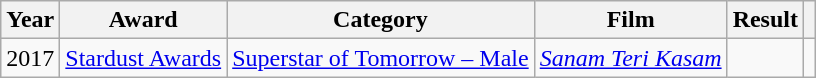<table class="wikitable">
<tr>
<th>Year</th>
<th>Award</th>
<th>Category</th>
<th>Film</th>
<th>Result</th>
<th></th>
</tr>
<tr>
<td>2017</td>
<td><a href='#'>Stardust Awards</a></td>
<td><a href='#'>Superstar of Tomorrow – Male</a></td>
<td><em><a href='#'>Sanam Teri Kasam</a></em></td>
<td></td>
<td></td>
</tr>
</table>
